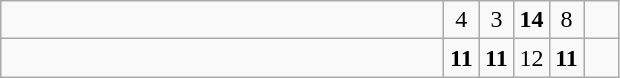<table class="wikitable">
<tr>
<td style="width:18em"></td>
<td align=center style="width:1em">4</td>
<td align=center style="width:1em">3</td>
<td align=center style="width:1em"><strong>14</strong></td>
<td align=center style="width:1em">8</td>
<td align=center style="width:1em"></td>
</tr>
<tr>
<td style="width:18em"><strong></strong></td>
<td align=center style="width:1em"><strong>11</strong></td>
<td align=center style="width:1em"><strong>11</strong></td>
<td align=center style="width:1em">12</td>
<td align=center style="width:1em"><strong>11</strong></td>
<td align=center style="width:1em"></td>
</tr>
</table>
